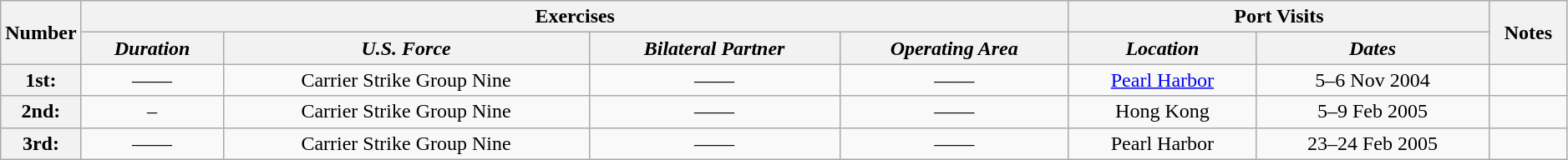<table class="wikitable" style="text-align:center" width=99%>
<tr>
<th rowspan="2" width="5%">Number</th>
<th colspan="4" align="center">Exercises</th>
<th colspan="2" align="center">Port Visits</th>
<th rowspan="2" width="5%">Notes</th>
</tr>
<tr>
<th align="center"><em>Duration</em></th>
<th align="center"><em>U.S. Force</em></th>
<th align="center"><em>Bilateral Partner</em></th>
<th align="center"><em>Operating Area</em></th>
<th align="center"><em>Location</em></th>
<th align="center"><em>Dates</em></th>
</tr>
<tr>
<th>1st:</th>
<td>——</td>
<td>Carrier Strike Group Nine</td>
<td>——</td>
<td>——</td>
<td><a href='#'>Pearl Harbor</a></td>
<td>5–6 Nov 2004</td>
<td></td>
</tr>
<tr>
<th>2nd:</th>
<td>–</td>
<td>Carrier Strike Group Nine</td>
<td>——</td>
<td>——</td>
<td>Hong Kong</td>
<td>5–9 Feb 2005</td>
<td></td>
</tr>
<tr>
<th>3rd:</th>
<td>——</td>
<td>Carrier Strike Group Nine</td>
<td>——</td>
<td>——</td>
<td>Pearl Harbor</td>
<td>23–24 Feb 2005</td>
<td></td>
</tr>
</table>
